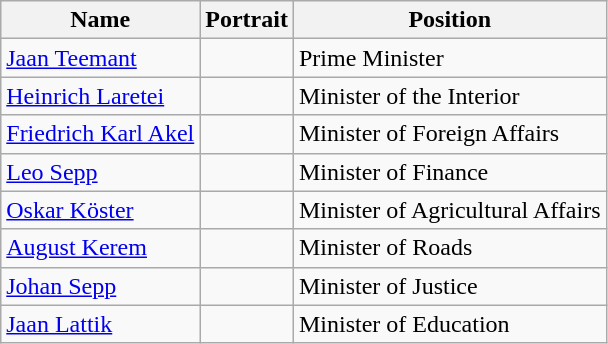<table class="wikitable">
<tr>
<th>Name</th>
<th>Portrait</th>
<th>Position</th>
</tr>
<tr>
<td><a href='#'>Jaan Teemant</a></td>
<td></td>
<td>Prime Minister</td>
</tr>
<tr>
<td><a href='#'>Heinrich Laretei</a></td>
<td></td>
<td>Minister of the Interior</td>
</tr>
<tr>
<td><a href='#'>Friedrich Karl Akel</a></td>
<td></td>
<td>Minister of Foreign Affairs</td>
</tr>
<tr>
<td><a href='#'>Leo Sepp</a></td>
<td></td>
<td>Minister of Finance</td>
</tr>
<tr>
<td><a href='#'>Oskar Köster</a></td>
<td></td>
<td>Minister of Agricultural Affairs</td>
</tr>
<tr>
<td><a href='#'>August Kerem</a></td>
<td></td>
<td>Minister of Roads</td>
</tr>
<tr>
<td><a href='#'>Johan Sepp</a></td>
<td></td>
<td>Minister of Justice</td>
</tr>
<tr>
<td><a href='#'>Jaan Lattik</a></td>
<td></td>
<td>Minister of Education</td>
</tr>
</table>
